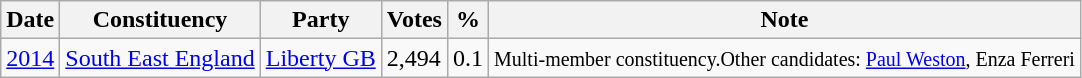<table class="wikitable">
<tr>
<th>Date</th>
<th>Constituency</th>
<th>Party</th>
<th>Votes</th>
<th>%</th>
<th>Note</th>
</tr>
<tr>
<td><a href='#'>2014</a></td>
<td><a href='#'>South East England</a></td>
<td><a href='#'>Liberty GB</a></td>
<td>2,494</td>
<td>0.1</td>
<td><small>Multi-member constituency.</small><small>Other candidates: <a href='#'>Paul Weston</a>, Enza Ferreri</small></td>
</tr>
</table>
